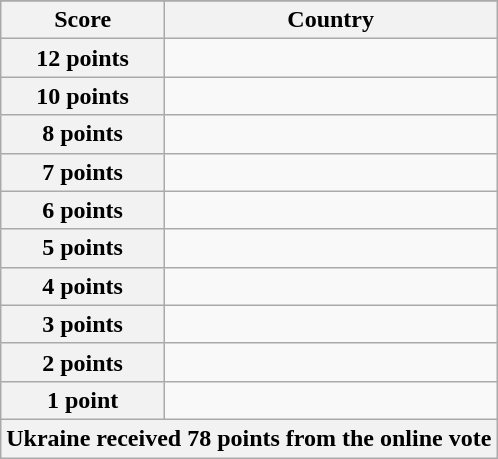<table class="wikitable">
<tr>
</tr>
<tr>
<th scope="col" width="33%">Score</th>
<th scope="col">Country</th>
</tr>
<tr>
<th scope="row">12 points</th>
<td></td>
</tr>
<tr>
<th scope="row">10 points</th>
<td></td>
</tr>
<tr>
<th scope="row">8 points</th>
<td></td>
</tr>
<tr>
<th scope="row">7 points</th>
<td></td>
</tr>
<tr>
<th scope="row">6 points</th>
<td></td>
</tr>
<tr>
<th scope="row">5 points</th>
<td></td>
</tr>
<tr>
<th scope="row">4 points</th>
<td></td>
</tr>
<tr>
<th scope="row">3 points</th>
<td></td>
</tr>
<tr>
<th scope="row">2 points</th>
<td></td>
</tr>
<tr>
<th scope="row">1 point</th>
<td></td>
</tr>
<tr>
<th colspan="2">Ukraine received 78 points from the online vote</th>
</tr>
</table>
